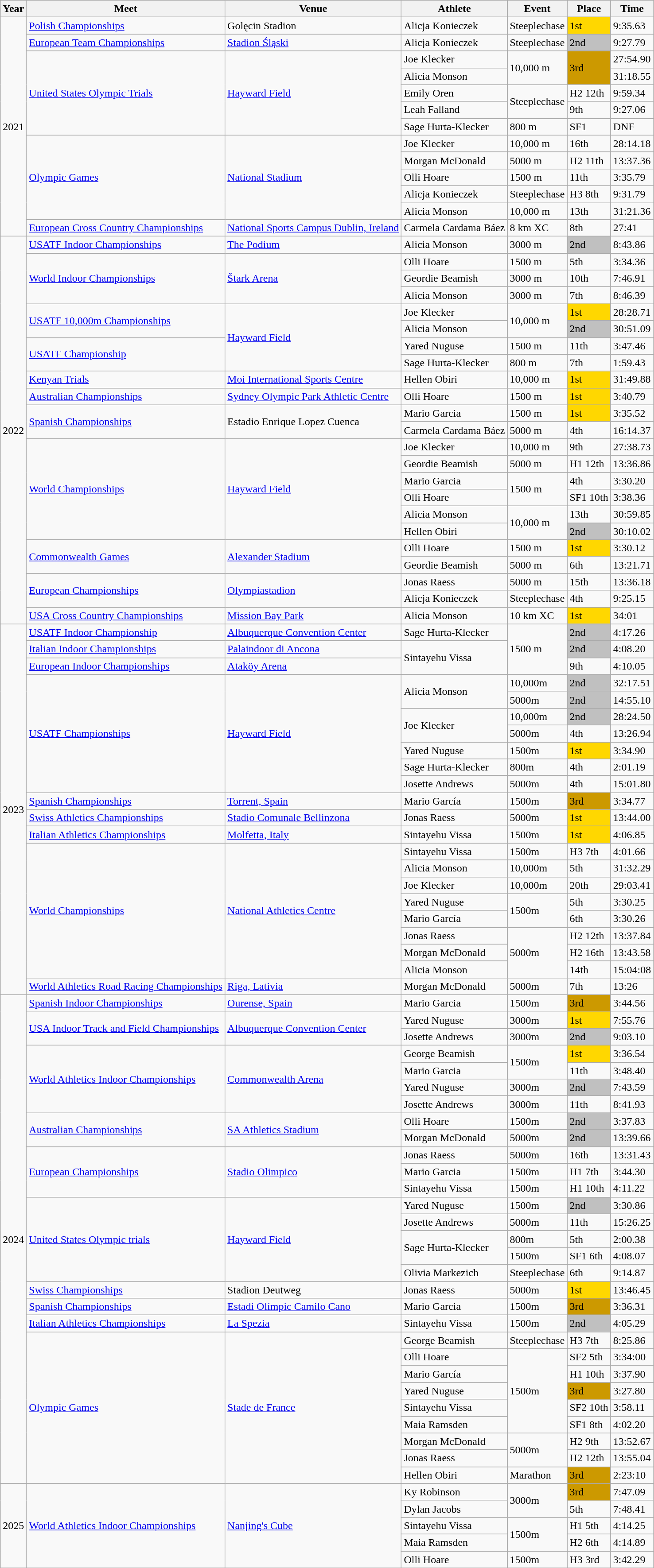<table class="wikitable sortable">
<tr>
<th>Year</th>
<th>Meet</th>
<th>Venue</th>
<th>Athlete</th>
<th>Event</th>
<th>Place</th>
<th>Time</th>
</tr>
<tr>
<td rowspan=13>2021</td>
<td><a href='#'>Polish Championships</a></td>
<td>Golęcin Stadion</td>
<td>Alicja Konieczek</td>
<td>Steeplechase</td>
<td bgcolor=gold>1st</td>
<td>9:35.63</td>
</tr>
<tr>
<td><a href='#'>European Team Championships</a></td>
<td><a href='#'>Stadion Śląski</a></td>
<td>Alicja Konieczek</td>
<td>Steeplechase</td>
<td bgcolor=silver>2nd</td>
<td>9:27.79</td>
</tr>
<tr>
<td rowspan=5><a href='#'>United States Olympic Trials</a></td>
<td rowspan=5><a href='#'>Hayward Field</a></td>
<td>Joe Klecker</td>
<td rowspan=2>10,000 m</td>
<td rowspan=2 bgcolor=cc9900>3rd</td>
<td>27:54.90</td>
</tr>
<tr>
<td>Alicia Monson</td>
<td>31:18.55</td>
</tr>
<tr>
<td>Emily Oren</td>
<td rowspan=2>Steeplechase</td>
<td>H2 12th</td>
<td>9:59.34</td>
</tr>
<tr>
<td>Leah Falland</td>
<td>9th</td>
<td>9:27.06</td>
</tr>
<tr>
<td>Sage Hurta-Klecker</td>
<td>800 m</td>
<td>SF1</td>
<td>DNF</td>
</tr>
<tr>
<td rowspan=5><a href='#'>Olympic Games</a></td>
<td rowspan=5><a href='#'>National Stadium</a></td>
<td>Joe Klecker</td>
<td>10,000 m</td>
<td>16th</td>
<td>28:14.18</td>
</tr>
<tr>
<td>Morgan McDonald</td>
<td>5000 m</td>
<td>H2 11th</td>
<td>13:37.36</td>
</tr>
<tr>
<td>Olli Hoare</td>
<td>1500 m</td>
<td>11th</td>
<td>3:35.79</td>
</tr>
<tr>
<td>Alicja Konieczek</td>
<td>Steeplechase</td>
<td>H3 8th</td>
<td>9:31.79</td>
</tr>
<tr>
<td>Alicia Monson</td>
<td>10,000 m</td>
<td>13th</td>
<td>31:21.36</td>
</tr>
<tr>
<td><a href='#'>European Cross Country Championships</a></td>
<td><a href='#'>National Sports Campus Dublin, Ireland</a></td>
<td>Carmela Cardama Báez</td>
<td>8 km XC</td>
<td>8th</td>
<td>27:41</td>
</tr>
<tr>
<td rowspan=23>2022</td>
<td><a href='#'>USATF Indoor Championships</a></td>
<td><a href='#'>The Podium</a></td>
<td>Alicia Monson</td>
<td>3000 m</td>
<td bgcolor=silver>2nd</td>
<td>8:43.86</td>
</tr>
<tr>
<td rowspan=3><a href='#'>World Indoor Championships</a></td>
<td rowspan=3><a href='#'>Štark Arena</a></td>
<td>Olli Hoare</td>
<td>1500 m</td>
<td>5th</td>
<td>3:34.36</td>
</tr>
<tr>
<td>Geordie Beamish</td>
<td>3000 m</td>
<td>10th</td>
<td>7:46.91</td>
</tr>
<tr>
<td>Alicia Monson</td>
<td>3000 m</td>
<td>7th</td>
<td>8:46.39</td>
</tr>
<tr>
<td rowspan=2><a href='#'>USATF 10,000m Championships</a></td>
<td rowspan=4><a href='#'>Hayward Field</a></td>
<td>Joe Klecker</td>
<td rowspan=2>10,000 m</td>
<td bgcolor=gold>1st</td>
<td>28:28.71</td>
</tr>
<tr>
<td>Alicia Monson</td>
<td bgcolor=silver>2nd</td>
<td>30:51.09</td>
</tr>
<tr>
<td rowspan=2><a href='#'>USATF Championship</a></td>
<td>Yared Nuguse</td>
<td>1500 m</td>
<td>11th</td>
<td>3:47.46</td>
</tr>
<tr>
<td>Sage Hurta-Klecker</td>
<td>800 m</td>
<td>7th</td>
<td>1:59.43</td>
</tr>
<tr>
<td><a href='#'>Kenyan Trials</a></td>
<td><a href='#'>Moi International Sports Centre</a></td>
<td>Hellen Obiri</td>
<td>10,000 m</td>
<td bgcolor=gold>1st</td>
<td>31:49.88</td>
</tr>
<tr>
<td><a href='#'>Australian Championships</a></td>
<td><a href='#'>Sydney Olympic Park Athletic Centre</a></td>
<td>Olli Hoare</td>
<td>1500 m</td>
<td bgcolor=gold>1st</td>
<td>3:40.79</td>
</tr>
<tr>
<td rowspan=2><a href='#'>Spanish Championships</a></td>
<td rowspan=2>Estadio Enrique Lopez Cuenca</td>
<td>Mario Garcia</td>
<td>1500 m</td>
<td bgcolor=gold>1st</td>
<td>3:35.52</td>
</tr>
<tr>
<td>Carmela Cardama Báez</td>
<td>5000 m</td>
<td>4th</td>
<td>16:14.37</td>
</tr>
<tr>
<td rowspan=6><a href='#'>World Championships</a></td>
<td rowspan=6><a href='#'>Hayward Field</a></td>
<td>Joe Klecker</td>
<td>10,000 m</td>
<td>9th</td>
<td>27:38.73</td>
</tr>
<tr>
<td>Geordie Beamish</td>
<td>5000 m</td>
<td>H1 12th</td>
<td>13:36.86</td>
</tr>
<tr>
<td>Mario Garcia</td>
<td rowspan=2>1500 m</td>
<td>4th</td>
<td>3:30.20</td>
</tr>
<tr>
<td>Olli Hoare</td>
<td>SF1 10th</td>
<td>3:38.36</td>
</tr>
<tr>
<td>Alicia Monson</td>
<td rowspan=2>10,000 m</td>
<td>13th</td>
<td>30:59.85</td>
</tr>
<tr>
<td>Hellen Obiri</td>
<td bgcolor=silver>2nd</td>
<td>30:10.02</td>
</tr>
<tr>
<td rowspan=2><a href='#'>Commonwealth Games</a></td>
<td rowspan=2><a href='#'>Alexander Stadium</a></td>
<td>Olli Hoare</td>
<td>1500 m</td>
<td bgcolor=gold>1st</td>
<td>3:30.12</td>
</tr>
<tr>
<td>Geordie Beamish</td>
<td>5000 m</td>
<td>6th</td>
<td>13:21.71</td>
</tr>
<tr>
<td rowspan=2><a href='#'>European Championships</a></td>
<td rowspan=2><a href='#'>Olympiastadion</a></td>
<td>Jonas Raess</td>
<td>5000 m</td>
<td>15th</td>
<td>13:36.18</td>
</tr>
<tr>
<td>Alicja Konieczek</td>
<td>Steeplechase</td>
<td>4th</td>
<td>9:25.15</td>
</tr>
<tr>
<td><a href='#'>USA Cross Country Championships</a></td>
<td><a href='#'>Mission Bay Park</a></td>
<td>Alicia Monson</td>
<td>10 km XC</td>
<td bgcolor=gold>1st</td>
<td>34:01</td>
</tr>
<tr>
<td rowspan="22">2023</td>
<td><a href='#'>USATF Indoor Championship</a></td>
<td><a href='#'>Albuquerque Convention Center</a></td>
<td>Sage Hurta-Klecker</td>
<td rowspan="3">1500 m</td>
<td bgcolor=silver>2nd</td>
<td>4:17.26</td>
</tr>
<tr>
<td><a href='#'>Italian Indoor Championships</a></td>
<td><a href='#'>Palaindoor di Ancona</a></td>
<td rowspan="2">Sintayehu Vissa</td>
<td bgcolor=silver>2nd</td>
<td>4:08.20</td>
</tr>
<tr>
<td><a href='#'>European Indoor Championships</a></td>
<td><a href='#'>Ataköy Arena</a></td>
<td>9th</td>
<td>4:10.05</td>
</tr>
<tr>
<td rowspan="7"><a href='#'>USATF Championships</a></td>
<td rowspan="7"><a href='#'>Hayward Field</a></td>
<td rowspan="2">Alicia Monson</td>
<td>10,000m</td>
<td bgcolor=silver>2nd</td>
<td>32:17.51</td>
</tr>
<tr>
<td>5000m</td>
<td bgcolor=silver>2nd</td>
<td>14:55.10</td>
</tr>
<tr>
<td rowspan="2">Joe Klecker</td>
<td>10,000m</td>
<td bgcolor="silver">2nd</td>
<td>28:24.50</td>
</tr>
<tr>
<td>5000m</td>
<td>4th</td>
<td>13:26.94</td>
</tr>
<tr>
<td>Yared Nuguse</td>
<td>1500m</td>
<td bgcolor=gold>1st</td>
<td>3:34.90</td>
</tr>
<tr>
<td>Sage Hurta-Klecker</td>
<td>800m</td>
<td>4th</td>
<td>2:01.19</td>
</tr>
<tr>
<td>Josette Andrews</td>
<td>5000m</td>
<td>4th</td>
<td>15:01.80</td>
</tr>
<tr>
<td><a href='#'>Spanish Championships</a></td>
<td><a href='#'>Torrent, Spain</a></td>
<td>Mario García</td>
<td>1500m</td>
<td bgcolor=cc9900>3rd</td>
<td>3:34.77</td>
</tr>
<tr>
<td><a href='#'>Swiss Athletics Championships</a></td>
<td><a href='#'>Stadio Comunale Bellinzona</a></td>
<td>Jonas Raess</td>
<td>5000m</td>
<td bgcolor=gold>1st</td>
<td>13:44.00</td>
</tr>
<tr>
<td><a href='#'>Italian Athletics Championships</a></td>
<td><a href='#'>Molfetta, Italy</a></td>
<td>Sintayehu Vissa</td>
<td>1500m</td>
<td bgcolor=gold>1st</td>
<td>4:06.85</td>
</tr>
<tr>
<td rowspan="8"><a href='#'>World Championships</a></td>
<td rowspan="8"><a href='#'>National Athletics Centre</a></td>
<td>Sintayehu Vissa</td>
<td>1500m</td>
<td>H3 7th</td>
<td>4:01.66</td>
</tr>
<tr>
<td>Alicia Monson</td>
<td>10,000m</td>
<td>5th</td>
<td>31:32.29</td>
</tr>
<tr>
<td>Joe Klecker</td>
<td>10,000m</td>
<td>20th</td>
<td>29:03.41</td>
</tr>
<tr>
<td>Yared Nuguse</td>
<td rowspan="2">1500m</td>
<td>5th</td>
<td>3:30.25</td>
</tr>
<tr>
<td>Mario García</td>
<td>6th</td>
<td>3:30.26</td>
</tr>
<tr>
<td>Jonas Raess</td>
<td rowspan="3">5000m</td>
<td>H2 12th</td>
<td>13:37.84</td>
</tr>
<tr>
<td>Morgan McDonald</td>
<td>H2 16th</td>
<td>13:43.58</td>
</tr>
<tr>
<td>Alicia Monson</td>
<td>14th</td>
<td>15:04:08</td>
</tr>
<tr>
<td><a href='#'>World Athletics Road Racing Championships</a></td>
<td><a href='#'>Riga, Lativia</a></td>
<td>Morgan McDonald</td>
<td>5000m</td>
<td>7th</td>
<td>13:26</td>
</tr>
<tr>
<td rowspan="29">2024</td>
<td><a href='#'>Spanish Indoor Championships</a></td>
<td><a href='#'>Ourense, Spain</a></td>
<td>Mario Garcia</td>
<td>1500m</td>
<td bgcolor=cc9900>3rd</td>
<td>3:44.56</td>
</tr>
<tr>
<td rowspan="2"><a href='#'>USA Indoor Track and Field Championships</a></td>
<td rowspan="2"><a href='#'>Albuquerque Convention Center</a></td>
<td>Yared Nuguse</td>
<td>3000m</td>
<td bgcolor="gold">1st</td>
<td>7:55.76</td>
</tr>
<tr>
<td>Josette Andrews</td>
<td>3000m</td>
<td bgcolor="silver">2nd</td>
<td>9:03.10</td>
</tr>
<tr>
<td rowspan="4"><a href='#'>World Athletics Indoor Championships</a></td>
<td rowspan="4"><a href='#'>Commonwealth Arena</a></td>
<td>George Beamish</td>
<td rowspan="2">1500m</td>
<td bgcolor="gold">1st</td>
<td>3:36.54</td>
</tr>
<tr>
<td>Mario Garcia</td>
<td>11th</td>
<td>3:48.40</td>
</tr>
<tr>
<td>Yared Nuguse</td>
<td>3000m</td>
<td bgcolor="silver">2nd</td>
<td>7:43.59</td>
</tr>
<tr>
<td>Josette Andrews</td>
<td>3000m</td>
<td>11th</td>
<td>8:41.93</td>
</tr>
<tr>
<td rowspan="2"><a href='#'>Australian Championships</a></td>
<td rowspan="2"><a href='#'>SA Athletics Stadium</a></td>
<td>Olli Hoare</td>
<td>1500m</td>
<td bgcolor=silver>2nd</td>
<td>3:37.83</td>
</tr>
<tr>
<td>Morgan McDonald</td>
<td>5000m</td>
<td bgcolor=silver>2nd</td>
<td>13:39.66</td>
</tr>
<tr>
<td rowspan="3"><a href='#'>European Championships</a></td>
<td rowspan="3"><a href='#'>Stadio Olimpico</a></td>
<td>Jonas Raess</td>
<td>5000m</td>
<td>16th</td>
<td>13:31.43</td>
</tr>
<tr>
<td>Mario Garcia</td>
<td>1500m</td>
<td>H1 7th</td>
<td>3:44.30</td>
</tr>
<tr>
<td>Sintayehu Vissa</td>
<td>1500m</td>
<td>H1 10th</td>
<td>4:11.22</td>
</tr>
<tr>
<td rowspan="5"><a href='#'>United States Olympic trials</a></td>
<td rowspan="5"><a href='#'>Hayward Field</a></td>
<td>Yared Nuguse</td>
<td>1500m</td>
<td bgcolor=silver>2nd</td>
<td>3:30.86</td>
</tr>
<tr>
<td>Josette Andrews</td>
<td>5000m</td>
<td>11th</td>
<td>15:26.25</td>
</tr>
<tr>
<td rowspan="2">Sage Hurta-Klecker</td>
<td>800m</td>
<td>5th</td>
<td>2:00.38</td>
</tr>
<tr>
<td>1500m</td>
<td>SF1 6th</td>
<td>4:08.07</td>
</tr>
<tr>
<td>Olivia Markezich</td>
<td>Steeplechase</td>
<td>6th</td>
<td>9:14.87</td>
</tr>
<tr>
<td><a href='#'>Swiss Championships</a></td>
<td>Stadion Deutweg</td>
<td>Jonas Raess</td>
<td>5000m</td>
<td bgcolor="gold">1st</td>
<td>13:46.45</td>
</tr>
<tr>
<td><a href='#'>Spanish Championships</a></td>
<td><a href='#'>Estadi Olímpic Camilo Cano</a></td>
<td>Mario Garcia</td>
<td>1500m</td>
<td bgcolor=cc9900>3rd</td>
<td>3:36.31</td>
</tr>
<tr>
<td><a href='#'>Italian Athletics Championships</a></td>
<td><a href='#'>La Spezia</a></td>
<td>Sintayehu Vissa</td>
<td>1500m</td>
<td bgcolor=silver>2nd</td>
<td>4:05.29</td>
</tr>
<tr>
<td rowspan="9"><a href='#'>Olympic Games</a></td>
<td rowspan="9"><a href='#'>Stade de France</a></td>
<td>George Beamish</td>
<td>Steeplechase</td>
<td>H3 7th</td>
<td>8:25.86</td>
</tr>
<tr>
<td>Olli Hoare</td>
<td rowspan="5">1500m</td>
<td>SF2 5th</td>
<td>3:34:00</td>
</tr>
<tr>
<td>Mario García</td>
<td>H1 10th</td>
<td>3:37.90</td>
</tr>
<tr>
<td>Yared Nuguse</td>
<td bgcolor=cc9900>3rd</td>
<td>3:27.80</td>
</tr>
<tr>
<td>Sintayehu Vissa</td>
<td>SF2 10th</td>
<td>3:58.11</td>
</tr>
<tr>
<td>Maia Ramsden</td>
<td>SF1 8th</td>
<td>4:02.20</td>
</tr>
<tr>
<td>Morgan McDonald</td>
<td rowspan="2">5000m</td>
<td>H2 9th</td>
<td>13:52.67</td>
</tr>
<tr>
<td>Jonas Raess</td>
<td>H2 12th</td>
<td>13:55.04</td>
</tr>
<tr>
<td>Hellen Obiri</td>
<td>Marathon</td>
<td bgcolor=cc9900>3rd</td>
<td>2:23:10</td>
</tr>
<tr>
<td rowspan="5">2025</td>
<td rowspan="5"><a href='#'>World Athletics Indoor Championships</a></td>
<td rowspan="5"><a href='#'>Nanjing's Cube</a></td>
<td>Ky Robinson</td>
<td rowspan="2">3000m</td>
<td bgcolor=cc9900>3rd</td>
<td>7:47.09</td>
</tr>
<tr>
<td>Dylan Jacobs</td>
<td>5th</td>
<td>7:48.41</td>
</tr>
<tr>
<td>Sintayehu Vissa</td>
<td rowspan="2">1500m</td>
<td>H1 5th</td>
<td>4:14.25</td>
</tr>
<tr>
<td>Maia Ramsden</td>
<td>H2 6th</td>
<td>4:14.89</td>
</tr>
<tr>
<td>Olli Hoare</td>
<td>1500m</td>
<td>H3 3rd</td>
<td>3:42.29</td>
</tr>
</table>
